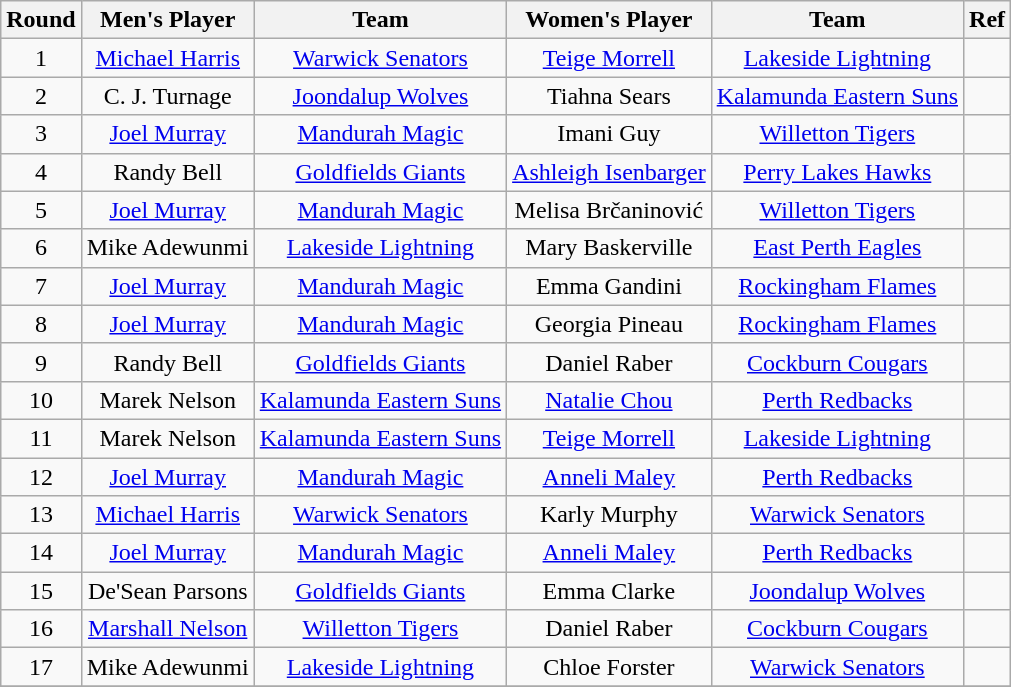<table class="wikitable" style="text-align:center">
<tr>
<th>Round</th>
<th>Men's Player</th>
<th>Team</th>
<th>Women's Player</th>
<th>Team</th>
<th>Ref</th>
</tr>
<tr>
<td>1</td>
<td><a href='#'>Michael Harris</a></td>
<td><a href='#'>Warwick Senators</a></td>
<td><a href='#'>Teige Morrell</a></td>
<td><a href='#'>Lakeside Lightning</a></td>
<td></td>
</tr>
<tr>
<td>2</td>
<td>C. J. Turnage</td>
<td><a href='#'>Joondalup Wolves</a></td>
<td>Tiahna Sears</td>
<td><a href='#'>Kalamunda Eastern Suns</a></td>
<td></td>
</tr>
<tr>
<td>3</td>
<td><a href='#'>Joel Murray</a></td>
<td><a href='#'>Mandurah Magic</a></td>
<td>Imani Guy</td>
<td><a href='#'>Willetton Tigers</a></td>
<td></td>
</tr>
<tr>
<td>4</td>
<td>Randy Bell</td>
<td><a href='#'>Goldfields Giants</a></td>
<td><a href='#'>Ashleigh Isenbarger</a></td>
<td><a href='#'>Perry Lakes Hawks</a></td>
<td></td>
</tr>
<tr>
<td>5</td>
<td><a href='#'>Joel Murray</a></td>
<td><a href='#'>Mandurah Magic</a></td>
<td>Melisa Brčaninović</td>
<td><a href='#'>Willetton Tigers</a></td>
<td></td>
</tr>
<tr>
<td>6</td>
<td>Mike Adewunmi</td>
<td><a href='#'>Lakeside Lightning</a></td>
<td>Mary Baskerville</td>
<td><a href='#'>East Perth Eagles</a></td>
<td></td>
</tr>
<tr>
<td>7</td>
<td><a href='#'>Joel Murray</a></td>
<td><a href='#'>Mandurah Magic</a></td>
<td>Emma Gandini</td>
<td><a href='#'>Rockingham Flames</a></td>
<td></td>
</tr>
<tr>
<td>8</td>
<td><a href='#'>Joel Murray</a></td>
<td><a href='#'>Mandurah Magic</a></td>
<td>Georgia Pineau</td>
<td><a href='#'>Rockingham Flames</a></td>
<td></td>
</tr>
<tr>
<td>9</td>
<td>Randy Bell</td>
<td><a href='#'>Goldfields Giants</a></td>
<td>Daniel Raber</td>
<td><a href='#'>Cockburn Cougars</a></td>
<td></td>
</tr>
<tr>
<td>10</td>
<td>Marek Nelson</td>
<td><a href='#'>Kalamunda Eastern Suns</a></td>
<td><a href='#'>Natalie Chou</a></td>
<td><a href='#'>Perth Redbacks</a></td>
<td></td>
</tr>
<tr>
<td>11</td>
<td>Marek Nelson</td>
<td><a href='#'>Kalamunda Eastern Suns</a></td>
<td><a href='#'>Teige Morrell</a></td>
<td><a href='#'>Lakeside Lightning</a></td>
<td></td>
</tr>
<tr>
<td>12</td>
<td><a href='#'>Joel Murray</a></td>
<td><a href='#'>Mandurah Magic</a></td>
<td><a href='#'>Anneli Maley</a></td>
<td><a href='#'>Perth Redbacks</a></td>
<td></td>
</tr>
<tr>
<td>13</td>
<td><a href='#'>Michael Harris</a></td>
<td><a href='#'>Warwick Senators</a></td>
<td>Karly Murphy</td>
<td><a href='#'>Warwick Senators</a></td>
<td></td>
</tr>
<tr>
<td>14</td>
<td><a href='#'>Joel Murray</a></td>
<td><a href='#'>Mandurah Magic</a></td>
<td><a href='#'>Anneli Maley</a></td>
<td><a href='#'>Perth Redbacks</a></td>
<td></td>
</tr>
<tr>
<td>15</td>
<td>De'Sean Parsons</td>
<td><a href='#'>Goldfields Giants</a></td>
<td>Emma Clarke</td>
<td><a href='#'>Joondalup Wolves</a></td>
<td></td>
</tr>
<tr>
<td>16</td>
<td><a href='#'>Marshall Nelson</a></td>
<td><a href='#'>Willetton Tigers</a></td>
<td>Daniel Raber</td>
<td><a href='#'>Cockburn Cougars</a></td>
<td></td>
</tr>
<tr>
<td>17</td>
<td>Mike Adewunmi</td>
<td><a href='#'>Lakeside Lightning</a></td>
<td>Chloe Forster</td>
<td><a href='#'>Warwick Senators</a></td>
<td></td>
</tr>
<tr>
</tr>
</table>
